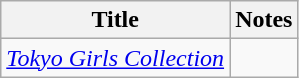<table class="wikitable">
<tr>
<th>Title</th>
<th>Notes</th>
</tr>
<tr>
<td><em><a href='#'>Tokyo Girls Collection</a></em></td>
<td></td>
</tr>
</table>
